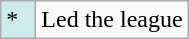<table class="wikitable">
<tr>
<td style="background:#CFECEC; width:1em">*</td>
<td>Led the league</td>
</tr>
</table>
